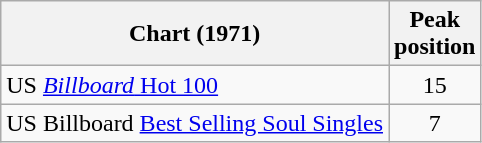<table class="wikitable sortable">
<tr>
<th>Chart (1971)</th>
<th>Peak<br>position</th>
</tr>
<tr>
<td align="left">US <a href='#'><em>Billboard</em> Hot 100</a></td>
<td align="center">15</td>
</tr>
<tr>
<td align="left">US  Billboard <a href='#'>Best Selling Soul Singles</a></td>
<td align="center">7</td>
</tr>
</table>
